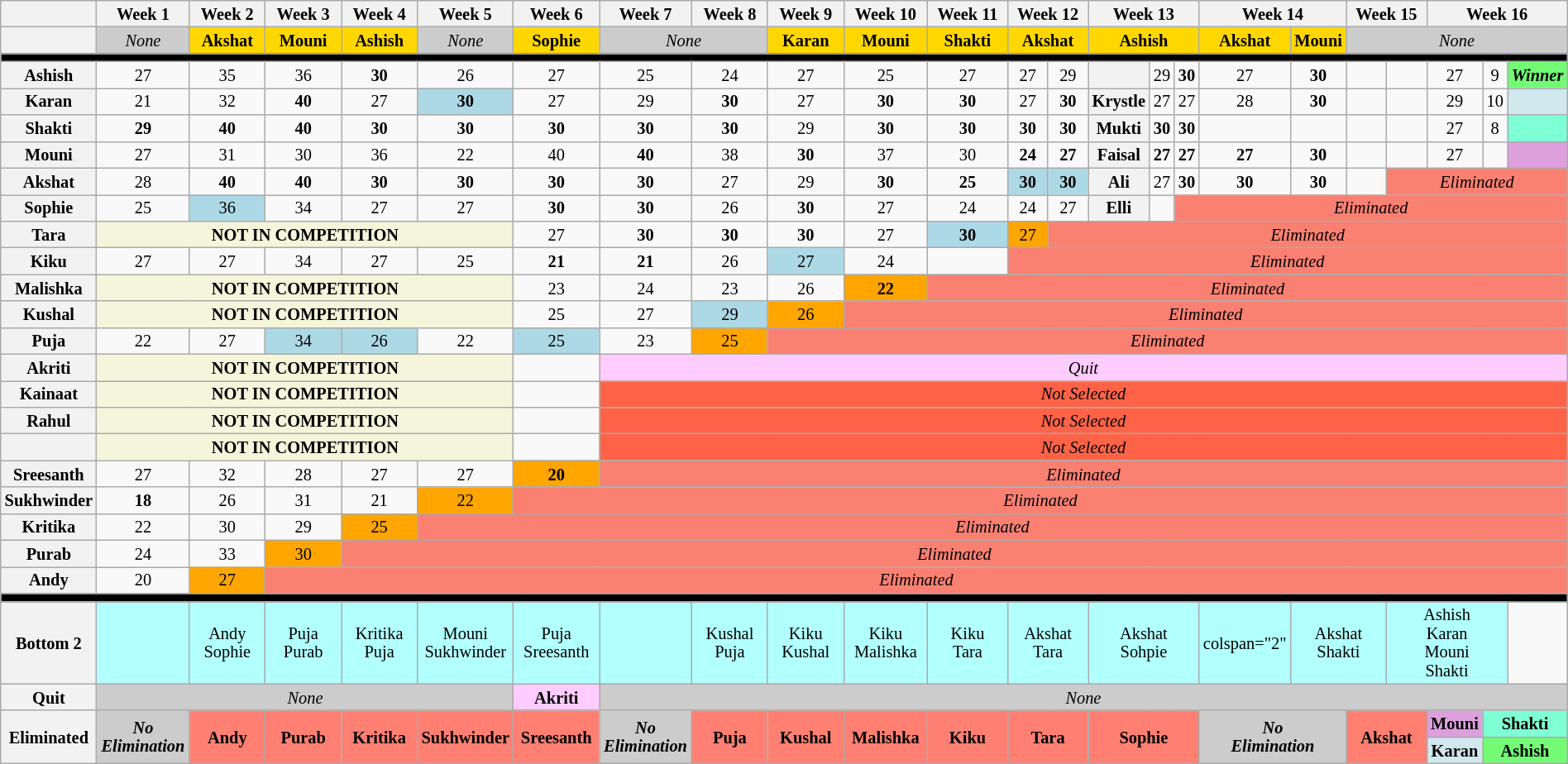<table class="wikitable" style="text-align:center; width:100%; font-size:85%; line-height:15px;">
<tr>
<th style="width:6%;"></th>
<th style="width:6%; white-space:nowrap;">Week 1</th>
<th style="width:6%; white-space:nowrap;">Week 2</th>
<th style="width:6%; white-space:nowrap;">Week 3</th>
<th style="width:6%; white-space:nowrap;">Week 4</th>
<th style="width:6%; white-space:nowrap;">Week 5</th>
<th style="width:6%; white-space:nowrap;">Week 6</th>
<th style="width:6%; white-space:nowrap;">Week 7</th>
<th style="width:6%; white-space:nowrap;">Week 8</th>
<th style="width:6%; white-space:nowrap;">Week 9</th>
<th style="width:6%; white-space:nowrap;">Week 10</th>
<th style="width:6%; white-space:nowrap;">Week 11</th>
<th colspan="2" style="width:6%; white-space:nowrap;">Week 12</th>
<th colspan="3" style="width:6%; white-space:nowrap;">Week 13</th>
<th colspan="2" style="width:6%; white-space:nowrap;">Week 14</th>
<th colspan="2" style="width:6%; white-space:nowrap;">Week 15</th>
<th colspan="3" style="width:9%; white-space:nowrap;">Week 16</th>
</tr>
<tr>
<th></th>
<td style="background:#ccc;"><em>None</em></td>
<td style="background:gold;"><strong>Akshat</strong></td>
<td style="background:gold;"><strong>Mouni</strong></td>
<td style="background:gold;"><strong>Ashish</strong></td>
<td style="background:#ccc;"><em>None</em></td>
<td style="background:gold;"><strong>Sophie</strong></td>
<td colspan="2" style="background:#ccc;"><em>None</em></td>
<td style="background:gold;"><strong>Karan</strong></td>
<td style="background:gold;"><strong>Mouni</strong></td>
<td style="background:gold;"><strong>Shakti</strong></td>
<td colspan="2" style="background:gold;"><strong>Akshat</strong></td>
<td colspan="3" style="background:gold;"><strong>Ashish</strong></td>
<td style="background:gold;"><strong>Akshat</strong></td>
<td style="background:gold;"><strong>Mouni</strong></td>
<td colspan="5" style="background:#ccc;"><em>None</em></td>
</tr>
<tr>
<td colspan="24" bgcolor="black"></td>
</tr>
<tr>
<th>Ashish</th>
<td>27</td>
<td>35</td>
<td>36</td>
<td><span><strong>30</strong></span></td>
<td>26</td>
<td>27</td>
<td>25</td>
<td>24</td>
<td>27</td>
<td>25</td>
<td>27</td>
<td>27</td>
<td>29</td>
<th></th>
<td>29</td>
<td><span><strong>30</strong></span></td>
<td><span>27</span></td>
<td><span><strong>30</strong></span></td>
<td></td>
<td></td>
<td>27</td>
<td>9</td>
<td style="background:#73FB76;"><strong><em>Winner</em></strong></td>
</tr>
<tr>
<th>Karan</th>
<td>21</td>
<td>32</td>
<td><span><strong>40</strong></span></td>
<td>27</td>
<td style="background:lightblue;"><span><strong>30</strong></span></td>
<td>27</td>
<td>29</td>
<td><span><strong>30</strong></span></td>
<td>27</td>
<td><span><strong>30</strong></span></td>
<td><span><strong>30</strong></span></td>
<td>27</td>
<td><span><strong>30</strong></span></td>
<th>Krystle</th>
<td>27</td>
<td>27</td>
<td>28</td>
<td><span><strong>30</strong></span></td>
<td></td>
<td></td>
<td>29</td>
<td>10</td>
<td style="background:#D1E8EF;"><strong><em></em></strong></td>
</tr>
<tr>
<th>Shakti</th>
<td><span><strong>29</strong></span></td>
<td><span><strong>40</strong></span></td>
<td><span><strong>40</strong></span></td>
<td><span><strong>30</strong></span></td>
<td><span><strong>30</strong></span></td>
<td><span><strong>30</strong></span></td>
<td><span><strong>30</strong></span></td>
<td><span><strong>30</strong></span></td>
<td>29</td>
<td><span><strong>30</strong></span></td>
<td><span><strong>30</strong></span></td>
<td><span><strong>30</strong></span></td>
<td><span><strong>30</strong></span></td>
<th>Mukti</th>
<td><span><strong>30</strong></span></td>
<td><span><strong>30</strong></span></td>
<td></td>
<td></td>
<td></td>
<td></td>
<td>27</td>
<td>8</td>
<td style="background:#7FFFD4;"><strong><em></em></strong></td>
</tr>
<tr>
<th>Mouni</th>
<td>27</td>
<td>31</td>
<td>30</td>
<td>36</td>
<td>22</td>
<td>40</td>
<td><span><strong>40</strong></span></td>
<td>38</td>
<td><span><strong>30</strong></span></td>
<td>37</td>
<td><span>30</span></td>
<td><span><strong>24</strong></span></td>
<td><span><strong>27</strong></span></td>
<th>Faisal</th>
<td><span><strong>27</strong></span></td>
<td><span><strong>27</strong></span></td>
<td><span><strong>27</strong></span></td>
<td><span><strong>30</strong></span></td>
<td></td>
<td></td>
<td>27</td>
<td></td>
<td style="background:#DDA0DD;"><strong><em></em></strong></td>
</tr>
<tr>
<th>Akshat</th>
<td>28</td>
<td><span><strong>40</strong></span></td>
<td><span><strong>40</strong></span></td>
<td><span><strong>30</strong></span></td>
<td><span><strong>30</strong></span></td>
<td><span><strong>30</strong></span></td>
<td><span><strong>30</strong></span></td>
<td>27</td>
<td>29</td>
<td><span><strong>30</strong></span></td>
<td><span><strong>25</strong></span></td>
<td style="background:lightblue;"><span><strong>30</strong></span></td>
<td style="background:lightblue;"><span><strong>30</strong></span></td>
<th>Ali</th>
<td>27</td>
<td><span><strong>30</strong></span></td>
<td><span><strong>30</strong></span></td>
<td><span><strong>30</strong></span></td>
<td></td>
<td colspan="4" style="background:salmon; text-align:center;"><em>Eliminated</em></td>
</tr>
<tr>
<th>Sophie</th>
<td>25</td>
<td style="background:lightblue;">36</td>
<td>34</td>
<td>27</td>
<td>27</td>
<td><span><strong>30</strong></span></td>
<td><span><strong>30</strong></span></td>
<td>26</td>
<td><span><strong>30</strong></span></td>
<td>27</td>
<td>24</td>
<td>24</td>
<td>27</td>
<th>Elli</th>
<td></td>
<td colspan="8" style="background:salmon; text-align:center;"><em>Eliminated</em></td>
</tr>
<tr>
<th>Tara</th>
<td colspan="5" style="background:beige; text-align:center;"><strong>NOT IN COMPETITION</strong></td>
<td>27</td>
<td><span><strong>30</strong></span></td>
<td><span><strong>30</strong></span></td>
<td><span><strong>30</strong></span></td>
<td>27</td>
<td style="background:lightblue;"><span><strong>30</strong></span></td>
<td style="background:orange;">27</td>
<td colspan="11" style="background:salmon; text-align:center;"><em>Eliminated</em></td>
</tr>
<tr>
<th>Kiku</th>
<td>27</td>
<td>27</td>
<td>34</td>
<td>27</td>
<td>25</td>
<td><span><strong>21</strong></span></td>
<td><span><strong>21</strong></span></td>
<td>26</td>
<td style="background:lightblue;">27</td>
<td>24</td>
<td></td>
<td colspan="12" style="background:salmon; text-align:center;"><em>Eliminated</em></td>
</tr>
<tr>
<th>Malishka</th>
<td colspan="5" style="background:beige; text-align:center;"><strong>NOT IN COMPETITION</strong></td>
<td>23</td>
<td>24</td>
<td>23</td>
<td>26</td>
<td style="background:orange;"><span><strong>22</strong></span></td>
<td colspan="13" style="background:salmon; text-align:center;"><em>Eliminated</em></td>
</tr>
<tr>
<th>Kushal</th>
<td colspan="5" style="background:beige; text-align:center;"><strong>NOT IN COMPETITION</strong></td>
<td>25</td>
<td>27</td>
<td style="background:lightblue;">29</td>
<td style="background:orange;">26</td>
<td colspan="14" style="background:salmon; text-align:center;"><em>Eliminated</em></td>
</tr>
<tr>
<th>Puja</th>
<td>22</td>
<td>27</td>
<td style="background:lightblue;">34</td>
<td style="background:lightblue;">26</td>
<td>22</td>
<td style="background:lightblue;">25</td>
<td>23</td>
<td style="background:orange;">25</td>
<td colspan="15" style="background:salmon; text-align:center;"><em>Eliminated</em></td>
</tr>
<tr>
<th>Akriti</th>
<td colspan="5" style="background:beige; text-align:center;"><strong>NOT IN COMPETITION</strong></td>
<td></td>
<td colspan="17" style="background:#fcf; text-align:center;"><em>Quit</em></td>
</tr>
<tr>
<th>Kainaat</th>
<td colspan="5" style="background:beige; text-align:center;"><strong>NOT IN COMPETITION</strong></td>
<td></td>
<td colspan="17" style="background:tomato; text-align:center;"><em>Not Selected</em></td>
</tr>
<tr>
<th>Rahul</th>
<td colspan="5" style="background:beige; text-align:center;"><strong>NOT IN COMPETITION</strong></td>
<td></td>
<td colspan="17" style="background:tomato; text-align:center;"><em>Not Selected</em></td>
</tr>
<tr>
<th></th>
<td colspan="5" style="background:beige; text-align:center;"><strong>NOT IN COMPETITION</strong></td>
<td></td>
<td colspan="17" style="background:tomato; text-align:center;"><em>Not Selected</em></td>
</tr>
<tr>
<th>Sreesanth</th>
<td>27</td>
<td>32</td>
<td>28</td>
<td>27</td>
<td>27</td>
<td style="background:orange;"><span><strong>20</strong></span></td>
<td colspan="17" style="background:salmon; text-align:center;"><em>Eliminated</em></td>
</tr>
<tr>
<th>Sukhwinder</th>
<td><span><strong>18</strong></span></td>
<td>26</td>
<td>31</td>
<td>21</td>
<td style="background:orange;">22</td>
<td colspan="18" style="background:salmon; text-align:center;"><em>Eliminated</em></td>
</tr>
<tr>
<th>Kritika</th>
<td>22</td>
<td>30</td>
<td>29</td>
<td style="background:orange;">25</td>
<td colspan="19" style="background:salmon; text-align:center;"><em>Eliminated</em></td>
</tr>
<tr>
<th>Purab</th>
<td>24</td>
<td>33</td>
<td style="background:orange;">30</td>
<td colspan="20" style="background:salmon; text-align:center;"><em>Eliminated</em></td>
</tr>
<tr>
<th>Andy</th>
<td>20</td>
<td style="background:orange;">27</td>
<td colspan="21" style="background:salmon; text-align:center;"><em>Eliminated</em></td>
</tr>
<tr>
<td colspan="24" bgcolor="black"></td>
</tr>
<tr style="background:#B2FFFF" |>
<th>Bottom 2</th>
<td></td>
<td>Andy<br>Sophie</td>
<td>Puja<br>Purab</td>
<td>Kritika<br>Puja</td>
<td>Mouni<br>Sukhwinder</td>
<td>Puja<br>Sreesanth</td>
<td></td>
<td>Kushal<br>Puja</td>
<td>Kiku<br>Kushal</td>
<td>Kiku<br>Malishka</td>
<td>Kiku<br>Tara</td>
<td colspan="2">Akshat<br>Tara</td>
<td colspan="3">Akshat<br>Sohpie</td>
<td>colspan="2" </td>
<td colspan="2">Akshat<br>Shakti</td>
<td colspan="3">Ashish<br>Karan<br>Mouni<br>Shakti</td>
</tr>
<tr>
<th>Quit</th>
<td colspan="5" style="background:#ccc;"><em>None</em></td>
<td style="background:#fcf;"><strong>Akriti</strong></td>
<td colspan="17" style="background:#ccc;"><em>None</em></td>
</tr>
<tr>
<th rowspan="2">Eliminated</th>
<td rowspan="2" style="background:#ccc;"><strong><em>No<br>Elimination</em></strong></td>
<td rowspan="2" style="background:#ff8072;"><strong>Andy</strong></td>
<td rowspan="2" style="background:#ff8072;"><strong>Purab</strong></td>
<td rowspan="2" style="background:#ff8072;"><strong>Kritika</strong></td>
<td rowspan="2" style="background:#ff8072;"><strong>Sukhwinder</strong></td>
<td rowspan="2" style="background:#ff8072;"><strong>Sreesanth</strong></td>
<td rowspan="2" style="background:#ccc;"><strong><em>No<br>Elimination</em></strong></td>
<td rowspan="2" style="background:#ff8072;"><strong>Puja</strong></td>
<td rowspan="2" style="background:#ff8072;"><strong>Kushal</strong></td>
<td rowspan="2" style="background:#ff8072;"><strong>Malishka</strong></td>
<td rowspan="2" style="background:#ff8072;"><strong>Kiku</strong></td>
<td colspan="2" rowspan="2" style="background:#ff8072;"><strong>Tara</strong></td>
<td colspan="3" rowspan="2" style="background:#ff8072;"><strong>Sophie</strong></td>
<td colspan="2" rowspan="2" style="background:#ccc;"><strong><em>No<br>Elimination</em></strong></td>
<td colspan="2" rowspan="2" style="background:#ff8072;"><strong>Akshat</strong></td>
<td style="background:#DDA0DD;"><strong>Mouni</strong></td>
<td colspan="2" rowspan="1" style="background:#7FFFD4;"><strong>Shakti</strong></td>
</tr>
<tr>
<td style="background:#D1E8EF;"><strong>Karan</strong></td>
<td colspan="2" rowspan="2" style="background:#73FB76;"><strong>Ashish</strong></td>
</tr>
</table>
